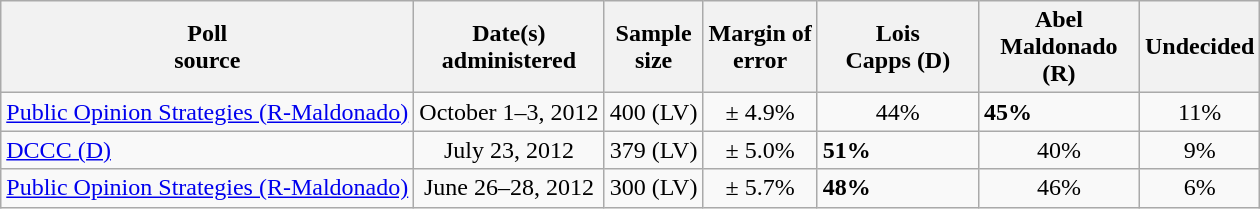<table class="wikitable">
<tr>
<th>Poll<br>source</th>
<th>Date(s)<br>administered</th>
<th>Sample<br>size</th>
<th>Margin of<br>error</th>
<th style="width:100px;">Lois<br>Capps (D)</th>
<th style="width:100px;">Abel<br>Maldonado (R)</th>
<th>Undecided</th>
</tr>
<tr>
<td><a href='#'>Public Opinion Strategies (R-Maldonado)</a></td>
<td align=center>October 1–3, 2012</td>
<td align=center>400 (LV)</td>
<td align=center>± 4.9%</td>
<td align=center>44%</td>
<td><strong>45%</strong></td>
<td align=center>11%</td>
</tr>
<tr>
<td><a href='#'>DCCC (D)</a></td>
<td align=center>July 23, 2012</td>
<td align=center>379 (LV)</td>
<td align=center>± 5.0%</td>
<td><strong>51%</strong></td>
<td align=center>40%</td>
<td align=center>9%</td>
</tr>
<tr>
<td><a href='#'>Public Opinion Strategies (R-Maldonado)</a></td>
<td align=center>June 26–28, 2012</td>
<td align=center>300 (LV)</td>
<td align=center>± 5.7%</td>
<td><strong>48%</strong></td>
<td align=center>46%</td>
<td align=center>6%</td>
</tr>
</table>
